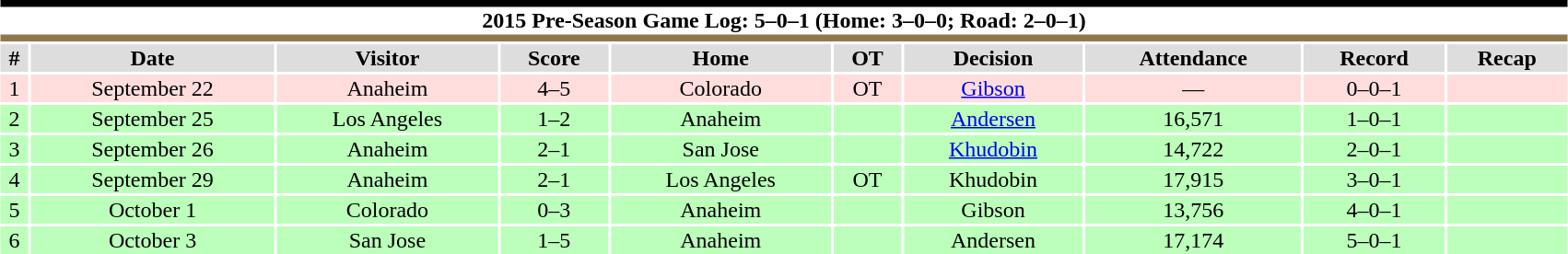<table class="toccolours collapsible collapsed" style="width:90%; clear:both; margin:1.5em auto; text-align:center;">
<tr>
<th colspan=11 style="background:#fff; border-top:#000000 5px solid; border-bottom:#91764C 5px solid;">2015 Pre-Season Game Log: 5–0–1 (Home: 3–0–0; Road: 2–0–1)</th>
</tr>
<tr style="text-align:center; background:#ddd;">
<th>#</th>
<th>Date</th>
<th>Visitor</th>
<th>Score</th>
<th>Home</th>
<th>OT</th>
<th>Decision</th>
<th>Attendance</th>
<th>Record</th>
<th>Recap</th>
</tr>
<tr style="background:#fdd;">
<td>1</td>
<td>September 22</td>
<td>Anaheim</td>
<td>4–5</td>
<td>Colorado</td>
<td>OT</td>
<td><a href='#'>Gibson</a></td>
<td>—</td>
<td>0–0–1</td>
<td></td>
</tr>
<tr style="background:#bfb;">
<td>2</td>
<td>September 25</td>
<td>Los Angeles</td>
<td>1–2</td>
<td>Anaheim</td>
<td></td>
<td><a href='#'>Andersen</a></td>
<td>16,571</td>
<td>1–0–1</td>
<td></td>
</tr>
<tr style="background:#bfb;">
<td>3</td>
<td>September 26</td>
<td>Anaheim</td>
<td>2–1</td>
<td>San Jose</td>
<td></td>
<td><a href='#'>Khudobin</a></td>
<td>14,722</td>
<td>2–0–1</td>
<td></td>
</tr>
<tr style="background:#bfb;">
<td>4</td>
<td>September 29</td>
<td>Anaheim</td>
<td>2–1</td>
<td>Los Angeles</td>
<td>OT</td>
<td>Khudobin</td>
<td>17,915</td>
<td>3–0–1</td>
<td></td>
</tr>
<tr style="background:#bfb;">
<td>5</td>
<td>October 1</td>
<td>Colorado</td>
<td>0–3</td>
<td>Anaheim</td>
<td></td>
<td>Gibson</td>
<td>13,756</td>
<td>4–0–1</td>
<td></td>
</tr>
<tr style="background:#bfb;">
<td>6</td>
<td>October 3</td>
<td>San Jose</td>
<td>1–5</td>
<td>Anaheim</td>
<td></td>
<td>Andersen</td>
<td>17,174</td>
<td>5–0–1</td>
<td></td>
</tr>
</table>
